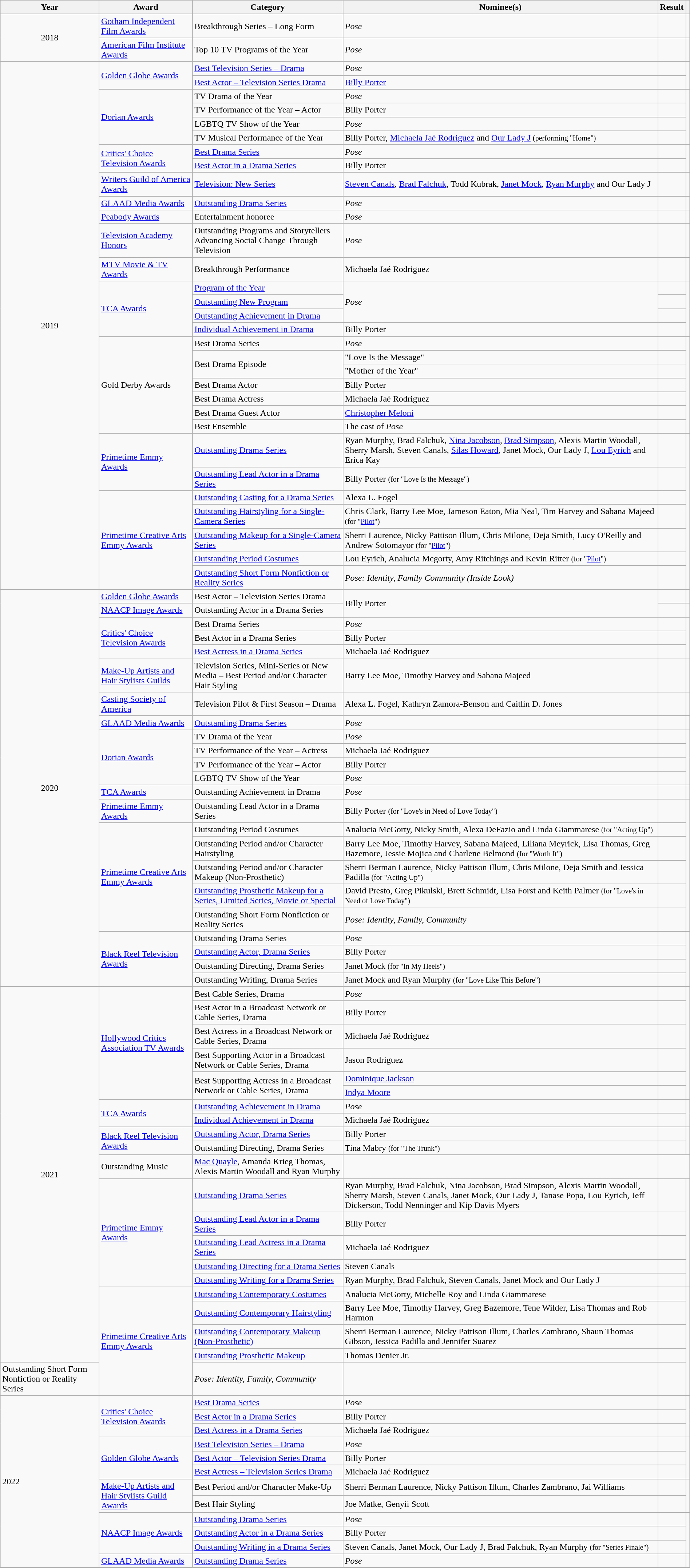<table class="wikitable sortable" style="width:100%">
<tr>
<th scope="col">Year</th>
<th scope="col">Award</th>
<th scope="col">Category</th>
<th scope="col">Nominee(s)</th>
<th scope="col">Result</th>
<th scope="col" class="unsortable"></th>
</tr>
<tr>
<td align="center" rowspan="2">2018</td>
<td align="left"><a href='#'>Gotham Independent Film Awards</a></td>
<td>Breakthrough Series – Long Form</td>
<td><em>Pose</em></td>
<td></td>
<td align="center"></td>
</tr>
<tr>
<td align="left"><a href='#'>American Film Institute Awards</a></td>
<td>Top 10 TV Programs of the Year</td>
<td><em>Pose</em></td>
<td></td>
<td align="center"></td>
</tr>
<tr>
<td align="center" rowspan="31">2019</td>
<td align="left" rowspan="2"><a href='#'>Golden Globe Awards</a></td>
<td><a href='#'>Best Television Series – Drama</a></td>
<td><em>Pose</em></td>
<td></td>
<td align="center" rowspan="2"></td>
</tr>
<tr>
<td><a href='#'>Best Actor – Television Series Drama</a></td>
<td><a href='#'>Billy Porter</a></td>
<td></td>
</tr>
<tr>
<td align="left" rowspan="4"><a href='#'>Dorian Awards</a></td>
<td>TV Drama of the Year</td>
<td><em>Pose</em></td>
<td></td>
<td align="center" rowspan="4"><br></td>
</tr>
<tr>
<td>TV Performance of the Year – Actor</td>
<td>Billy Porter</td>
<td></td>
</tr>
<tr>
<td>LGBTQ TV Show of the Year</td>
<td><em>Pose</em></td>
<td></td>
</tr>
<tr>
<td>TV Musical Performance of the Year</td>
<td>Billy Porter, <a href='#'>Michaela Jaé Rodriguez</a> and <a href='#'>Our Lady J</a> <small>(performing "Home")</small></td>
<td></td>
</tr>
<tr>
<td align="left" rowspan="2"><a href='#'>Critics' Choice Television Awards</a></td>
<td><a href='#'>Best Drama Series</a></td>
<td><em>Pose</em></td>
<td></td>
<td align="center" rowspan="2"></td>
</tr>
<tr>
<td><a href='#'>Best Actor in a Drama Series</a></td>
<td>Billy Porter</td>
<td></td>
</tr>
<tr>
<td align="left"><a href='#'>Writers Guild of America Awards</a></td>
<td><a href='#'>Television: New Series</a></td>
<td style="max-width: 18em;"><a href='#'>Steven Canals</a>, <a href='#'>Brad Falchuk</a>, Todd Kubrak, <a href='#'>Janet Mock</a>, <a href='#'>Ryan Murphy</a> and Our Lady J</td>
<td></td>
<td align="center"></td>
</tr>
<tr>
<td align="left"><a href='#'>GLAAD Media Awards</a></td>
<td><a href='#'>Outstanding Drama Series</a></td>
<td><em>Pose</em></td>
<td></td>
<td align="center"></td>
</tr>
<tr>
<td align="left"><a href='#'>Peabody Awards</a></td>
<td>Entertainment honoree</td>
<td><em>Pose</em></td>
<td></td>
<td align="center"></td>
</tr>
<tr>
<td><a href='#'>Television Academy Honors</a></td>
<td>Outstanding Programs and Storytellers Advancing Social Change Through Television</td>
<td><em>Pose</em></td>
<td></td>
<td align="center"></td>
</tr>
<tr>
<td><a href='#'>MTV Movie & TV Awards</a></td>
<td>Breakthrough Performance</td>
<td>Michaela Jaé Rodriguez</td>
<td></td>
<td align="center"></td>
</tr>
<tr>
<td align="left" rowspan="4"><a href='#'>TCA Awards</a></td>
<td><a href='#'>Program of the Year</a></td>
<td rowspan="3"><em>Pose</em></td>
<td></td>
<td align="center" rowspan="4"></td>
</tr>
<tr>
<td><a href='#'>Outstanding New Program</a></td>
<td></td>
</tr>
<tr>
<td><a href='#'>Outstanding Achievement in Drama</a></td>
<td></td>
</tr>
<tr>
<td><a href='#'>Individual Achievement in Drama</a></td>
<td>Billy Porter</td>
<td></td>
</tr>
<tr>
<td rowspan="7">Gold Derby Awards</td>
<td>Best Drama Series</td>
<td><em>Pose</em></td>
<td></td>
<td align="center" rowspan="7"></td>
</tr>
<tr>
<td rowspan="2">Best Drama Episode</td>
<td>"Love Is the Message"</td>
<td></td>
</tr>
<tr>
<td>"Mother of the Year"</td>
<td></td>
</tr>
<tr>
<td>Best Drama Actor</td>
<td>Billy Porter</td>
<td></td>
</tr>
<tr>
<td>Best Drama Actress</td>
<td>Michaela Jaé Rodriguez</td>
<td></td>
</tr>
<tr>
<td>Best Drama Guest Actor</td>
<td><a href='#'>Christopher Meloni</a></td>
<td></td>
</tr>
<tr>
<td>Best Ensemble</td>
<td>The cast of <em>Pose</em></td>
<td></td>
</tr>
<tr>
<td align="left" rowspan="2"><a href='#'>Primetime Emmy Awards</a></td>
<td><a href='#'>Outstanding Drama Series</a></td>
<td>Ryan Murphy, Brad Falchuk, <a href='#'>Nina Jacobson</a>, <a href='#'>Brad Simpson</a>, Alexis Martin Woodall, Sherry Marsh, Steven Canals, <a href='#'>Silas Howard</a>, Janet Mock, Our Lady J, <a href='#'>Lou Eyrich</a> and Erica Kay</td>
<td></td>
<td align="center" rowspan="7"><br></td>
</tr>
<tr>
<td><a href='#'>Outstanding Lead Actor in a Drama Series</a></td>
<td>Billy Porter <small>(for "Love Is the Message")</small></td>
<td></td>
</tr>
<tr>
<td align="left" rowspan="5"><a href='#'>Primetime Creative Arts Emmy Awards</a></td>
<td><a href='#'>Outstanding Casting for a Drama Series</a></td>
<td>Alexa L. Fogel</td>
<td></td>
</tr>
<tr>
<td><a href='#'>Outstanding Hairstyling for a Single-Camera Series</a></td>
<td>Chris Clark, Barry Lee Moe, Jameson Eaton, Mia Neal, Tim Harvey and Sabana Majeed <small>(for "<a href='#'>Pilot</a>")</small></td>
<td></td>
</tr>
<tr>
<td><a href='#'>Outstanding Makeup for a Single-Camera Series</a></td>
<td>Sherri Laurence, Nicky Pattison Illum, Chris Milone, Deja Smith, Lucy O'Reilly and Andrew Sotomayor <small>(for "<a href='#'>Pilot</a>")</small></td>
<td></td>
</tr>
<tr>
<td><a href='#'>Outstanding Period Costumes</a></td>
<td>Lou Eyrich, Analucia Mcgorty, Amy Ritchings and Kevin Ritter <small>(for "<a href='#'>Pilot</a>")</small></td>
<td></td>
</tr>
<tr>
<td><a href='#'>Outstanding Short Form Nonfiction or Reality Series</a></td>
<td><em>Pose: Identity, Family Community (Inside Look)</em></td>
<td></td>
</tr>
<tr>
<td align="center" rowspan="23">2020</td>
<td align="left"><a href='#'>Golden Globe Awards</a></td>
<td>Best Actor – Television Series Drama</td>
<td rowspan="2">Billy Porter</td>
<td></td>
<td align="center"></td>
</tr>
<tr>
<td align="left"><a href='#'>NAACP Image Awards</a></td>
<td>Outstanding Actor in a Drama Series</td>
<td></td>
<td align="center"></td>
</tr>
<tr>
<td align="left" rowspan="3"><a href='#'>Critics' Choice Television Awards</a></td>
<td>Best Drama Series</td>
<td><em>Pose</em></td>
<td></td>
<td align="center" rowspan="3"></td>
</tr>
<tr>
<td>Best Actor in a Drama Series</td>
<td>Billy Porter</td>
<td></td>
</tr>
<tr>
<td><a href='#'>Best Actress in a Drama Series</a></td>
<td>Michaela Jaé Rodriguez</td>
<td></td>
</tr>
<tr>
<td align="left"><a href='#'>Make-Up Artists and Hair Stylists Guilds</a></td>
<td>Television Series, Mini-Series or New Media – Best Period and/or Character Hair Styling</td>
<td>Barry Lee Moe, Timothy Harvey and Sabana Majeed</td>
<td></td>
<td align="center"></td>
</tr>
<tr>
<td align="left"><a href='#'>Casting Society of America</a></td>
<td>Television Pilot & First Season – Drama</td>
<td>Alexa L. Fogel, Kathryn Zamora-Benson and Caitlin D. Jones</td>
<td></td>
<td align="center"></td>
</tr>
<tr>
<td align="left"><a href='#'>GLAAD Media Awards</a></td>
<td><a href='#'>Outstanding Drama Series</a></td>
<td><em>Pose</em></td>
<td></td>
<td align="center"></td>
</tr>
<tr>
<td align="left" rowspan="4"><a href='#'>Dorian Awards</a></td>
<td>TV Drama of the Year</td>
<td><em>Pose</em></td>
<td></td>
<td align="center" rowspan="4"></td>
</tr>
<tr>
<td>TV Performance of the Year – Actress</td>
<td>Michaela Jaé Rodriguez</td>
<td></td>
</tr>
<tr>
<td>TV Performance of the Year – Actor</td>
<td>Billy Porter</td>
<td></td>
</tr>
<tr>
<td>LGBTQ TV Show of the Year</td>
<td><em>Pose</em></td>
<td></td>
</tr>
<tr>
<td><a href='#'>TCA Awards</a></td>
<td>Outstanding Achievement in Drama</td>
<td><em>Pose</em></td>
<td></td>
<td align="center"></td>
</tr>
<tr>
<td align="left"><a href='#'>Primetime Emmy Awards</a></td>
<td>Outstanding Lead Actor in a Drama Series</td>
<td>Billy Porter <small>(for "Love's in Need of Love Today")</small></td>
<td></td>
<td align="center" rowspan="6"><br></td>
</tr>
<tr>
<td align="left" rowspan="5"><a href='#'>Primetime Creative Arts Emmy Awards</a></td>
<td>Outstanding Period Costumes</td>
<td>Analucia McGorty, Nicky Smith, Alexa DeFazio and Linda Giammarese <small>(for "Acting Up")</small></td>
<td></td>
</tr>
<tr>
<td>Outstanding Period and/or Character Hairstyling</td>
<td>Barry Lee Moe, Timothy Harvey, Sabana Majeed, Liliana Meyrick, Lisa Thomas, Greg Bazemore, Jessie Mojica and Charlene Belmond <small>(for "Worth It")</small></td>
<td></td>
</tr>
<tr>
<td>Outstanding Period and/or Character Makeup (Non-Prosthetic)</td>
<td>Sherri Berman Laurence, Nicky Pattison Illum, Chris Milone, Deja Smith and Jessica Padilla <small>(for "Acting Up")</small></td>
<td></td>
</tr>
<tr>
<td><a href='#'>Outstanding Prosthetic Makeup for a Series, Limited Series, Movie or Special</a></td>
<td>David Presto, Greg Pikulski, Brett Schmidt, Lisa Forst and Keith Palmer <small>(for "Love's in Need of Love Today")</small></td>
<td></td>
</tr>
<tr>
<td>Outstanding Short Form Nonfiction or Reality Series</td>
<td><em>Pose: Identity, Family, Community</em></td>
<td></td>
</tr>
<tr>
<td align="left" rowspan="4"><a href='#'>Black Reel Television Awards</a></td>
<td>Outstanding Drama Series</td>
<td><em>Pose</em></td>
<td></td>
<td align="center" rowspan="4"></td>
</tr>
<tr>
<td><a href='#'>Outstanding Actor, Drama Series</a></td>
<td>Billy Porter</td>
<td></td>
</tr>
<tr>
<td>Outstanding Directing, Drama Series</td>
<td>Janet Mock <small>(for "In My Heels")</small></td>
<td></td>
</tr>
<tr>
<td>Outstanding Writing, Drama Series</td>
<td>Janet Mock and Ryan Murphy <small>(for "Love Like This Before")</small></td>
<td></td>
</tr>
<tr>
<td rowspan="21" align="center">2021</td>
<td rowspan="6"><a href='#'>Hollywood Critics Association TV Awards</a></td>
<td>Best Cable Series, Drama</td>
<td><em>Pose</em></td>
<td></td>
<td rowspan="6" align="center"></td>
</tr>
<tr>
<td>Best Actor in a Broadcast Network or Cable Series, Drama</td>
<td>Billy Porter</td>
<td></td>
</tr>
<tr>
<td>Best Actress in a Broadcast Network or Cable Series, Drama</td>
<td>Michaela Jaé Rodriguez</td>
<td></td>
</tr>
<tr>
<td>Best Supporting Actor in a Broadcast Network or Cable Series, Drama</td>
<td>Jason Rodriguez</td>
<td></td>
</tr>
<tr>
<td rowspan="2">Best Supporting Actress in a Broadcast Network or Cable Series, Drama</td>
<td><a href='#'>Dominique Jackson</a></td>
<td></td>
</tr>
<tr>
<td><a href='#'>Indya Moore</a></td>
<td></td>
</tr>
<tr>
<td rowspan="2"><a href='#'>TCA Awards</a></td>
<td><a href='#'>Outstanding Achievement in Drama</a></td>
<td><em>Pose</em></td>
<td></td>
<td rowspan="2" align="center"></td>
</tr>
<tr>
<td><a href='#'>Individual Achievement in Drama</a></td>
<td>Michaela Jaé Rodriguez</td>
<td></td>
</tr>
<tr>
<td align="left" rowspan="3"><a href='#'>Black Reel Television Awards</a></td>
<td><a href='#'>Outstanding Actor, Drama Series</a></td>
<td>Billy Porter</td>
<td></td>
<td align="center" rowspan="3"></td>
</tr>
<tr>
</tr>
<tr>
<td>Outstanding Directing, Drama Series</td>
<td>Tina Mabry <small>(for "The Trunk")</small></td>
<td></td>
</tr>
<tr>
<td>Outstanding Music</td>
<td><a href='#'>Mac Quayle</a>, Amanda Krieg Thomas, Alexis Martin Woodall and Ryan Murphy</td>
<td></td>
</tr>
<tr>
<td rowspan="5"><a href='#'>Primetime Emmy Awards</a></td>
<td><a href='#'>Outstanding Drama Series</a></td>
<td>Ryan Murphy, Brad Falchuk, Nina Jacobson, Brad Simpson, Alexis Martin Woodall, Sherry Marsh, Steven Canals, Janet Mock, Our Lady J, Tanase Popa, Lou Eyrich, Jeff Dickerson, Todd Nenninger and Kip Davis Myers</td>
<td></td>
<td rowspan="5" style="text-align:center;"></td>
</tr>
<tr>
<td><a href='#'>Outstanding Lead Actor in a Drama Series</a></td>
<td>Billy Porter </td>
<td></td>
</tr>
<tr>
<td><a href='#'>Outstanding Lead Actress in a Drama Series</a></td>
<td>Michaela Jaé Rodriguez </td>
<td></td>
</tr>
<tr>
<td><a href='#'>Outstanding Directing for a Drama Series</a></td>
<td>Steven Canals </td>
<td></td>
</tr>
<tr>
<td><a href='#'>Outstanding Writing for a Drama Series</a></td>
<td>Ryan Murphy, Brad Falchuk, Steven Canals, Janet Mock and Our Lady J </td>
<td></td>
</tr>
<tr>
<td rowspan="5"><a href='#'>Primetime Creative Arts Emmy Awards</a></td>
<td><a href='#'>Outstanding Contemporary Costumes</a></td>
<td>Analucia McGorty, Michelle Roy and Linda Giammarese </td>
<td></td>
<td rowspan=5></td>
</tr>
<tr>
<td><a href='#'>Outstanding Contemporary Hairstyling</a></td>
<td>Barry Lee Moe, Timothy Harvey, Greg Bazemore, Tene Wilder, Lisa Thomas and Rob Harmon </td>
<td></td>
</tr>
<tr>
<td><a href='#'>Outstanding Contemporary Makeup (Non-Prosthetic)</a></td>
<td>Sherri Berman Laurence, Nicky Pattison Illum, Charles Zambrano, Shaun Thomas Gibson, Jessica Padilla and Jennifer Suarez </td>
<td></td>
</tr>
<tr>
<td><a href='#'>Outstanding Prosthetic Makeup</a></td>
<td>Thomas Denier Jr. </td>
<td></td>
</tr>
<tr>
<td>Outstanding Short Form Nonfiction or Reality Series</td>
<td><em>Pose: Identity, Family, Community</em></td>
<td></td>
</tr>
<tr>
<td rowspan="12">2022</td>
<td rowspan="3"><a href='#'>Critics' Choice Television Awards</a></td>
<td><a href='#'>Best Drama Series</a></td>
<td><em>Pose</em></td>
<td></td>
<td align="center" rowspan="3"></td>
</tr>
<tr>
<td><a href='#'>Best Actor in a Drama Series</a></td>
<td>Billy Porter</td>
<td></td>
</tr>
<tr>
<td><a href='#'>Best Actress in a Drama Series</a></td>
<td>Michaela Jaé Rodriguez</td>
<td></td>
</tr>
<tr>
<td rowspan="3"><a href='#'>Golden Globe Awards</a></td>
<td><a href='#'>Best Television Series – Drama</a></td>
<td><em>Pose</em></td>
<td></td>
<td rowspan="3" style="text-align:center;"></td>
</tr>
<tr>
<td><a href='#'>Best Actor – Television Series Drama</a></td>
<td>Billy Porter</td>
<td></td>
</tr>
<tr>
<td><a href='#'>Best Actress – Television Series Drama</a></td>
<td>Michaela Jaé Rodriguez</td>
<td></td>
</tr>
<tr>
<td rowspan="2"><a href='#'>Make-Up Artists and Hair Stylists Guild Awards</a></td>
<td>Best Period and/or Character Make-Up</td>
<td>Sherri Berman Laurence, Nicky Pattison Illum, Charles Zambrano, Jai Williams</td>
<td></td>
<td rowspan="2"></td>
</tr>
<tr>
<td>Best Hair Styling</td>
<td>Joe Matke, Genyii Scott</td>
<td></td>
</tr>
<tr>
<td rowspan="3"><a href='#'>NAACP Image Awards</a></td>
<td><a href='#'>Outstanding Drama Series</a></td>
<td><em>Pose</em></td>
<td></td>
<td rowspan="3" style="text-align:center;"></td>
</tr>
<tr>
<td><a href='#'>Outstanding Actor in a Drama Series</a></td>
<td>Billy Porter</td>
<td></td>
</tr>
<tr>
<td><a href='#'>Outstanding Writing in a Drama Series</a></td>
<td>Steven Canals, Janet Mock, Our Lady J, Brad Falchuk, Ryan Murphy <small>(for "Series Finale") </small></td>
<td></td>
</tr>
<tr>
<td><a href='#'>GLAAD Media Awards</a></td>
<td><a href='#'>Outstanding Drama Series</a></td>
<td><em>Pose</em></td>
<td></td>
<td></td>
</tr>
</table>
